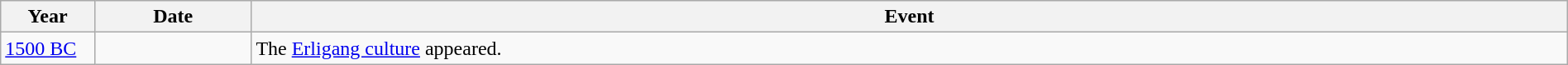<table class="wikitable" width="100%">
<tr>
<th style="width:6%">Year</th>
<th style="width:10%">Date</th>
<th>Event</th>
</tr>
<tr>
<td><a href='#'>1500 BC</a></td>
<td></td>
<td>The <a href='#'>Erligang culture</a> appeared.</td>
</tr>
</table>
